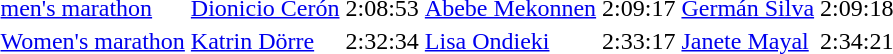<table>
<tr>
<td><a href='#'>men's marathon</a></td>
<td> <a href='#'>Dionicio Cerón</a></td>
<td>2:08:53</td>
<td> <a href='#'>Abebe Mekonnen</a></td>
<td>2:09:17</td>
<td> <a href='#'>Germán Silva</a></td>
<td>2:09:18</td>
</tr>
<tr>
<td><a href='#'>Women's marathon</a></td>
<td> <a href='#'>Katrin Dörre</a></td>
<td>2:32:34</td>
<td> <a href='#'>Lisa Ondieki</a></td>
<td>2:33:17</td>
<td> <a href='#'>Janete Mayal</a></td>
<td>2:34:21</td>
</tr>
</table>
